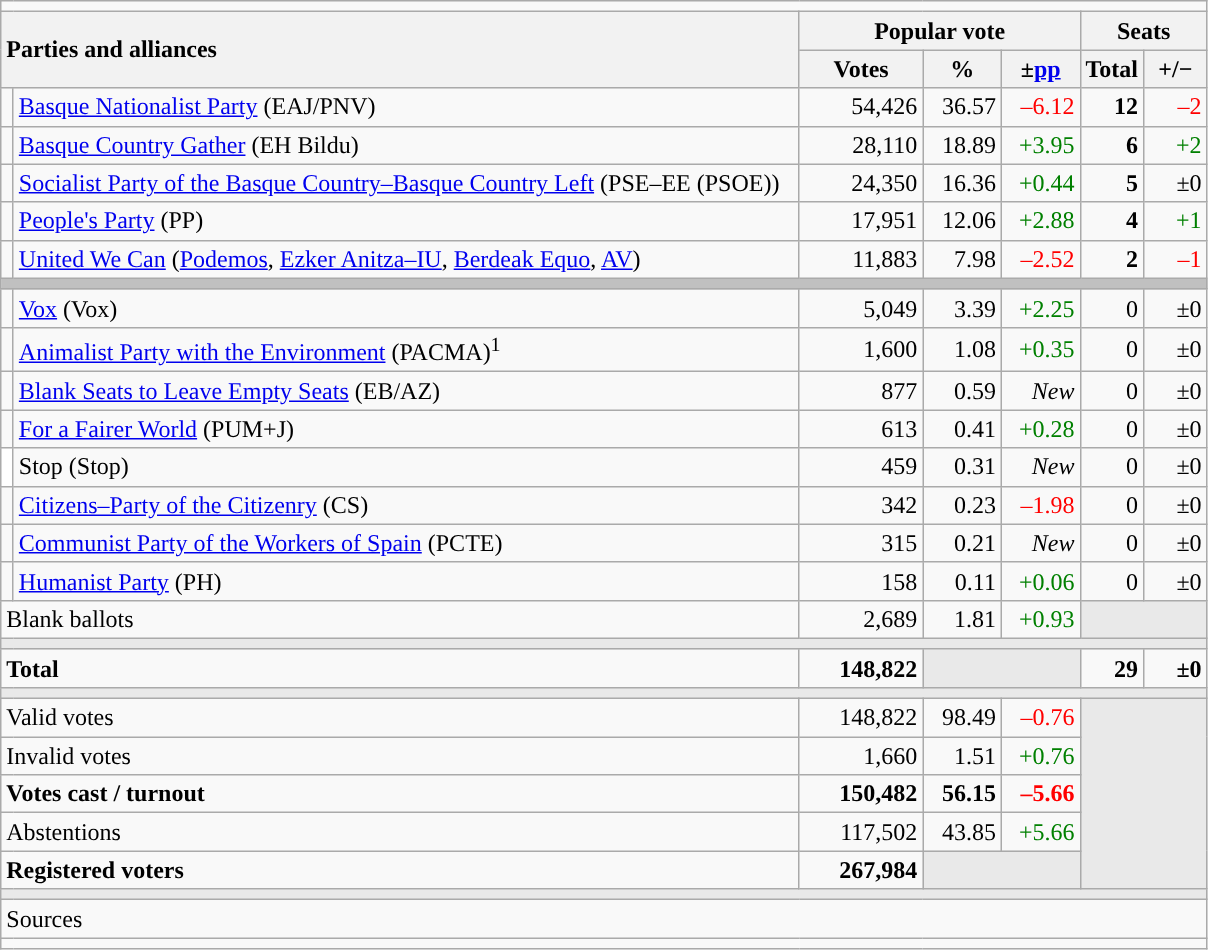<table class="wikitable" style="text-align:right;">
<tr>
<td colspan="7"></td>
</tr>
<tr>
<th style="text-align:left;" rowspan="2" colspan="2" width="525">Parties and alliances</th>
<th colspan="3">Popular vote</th>
<th colspan="2">Seats</th>
</tr>
<tr>
<th width="75">Votes</th>
<th width="45">%</th>
<th width="45">±<a href='#'>pp</a></th>
<th width="35">Total</th>
<th width="35">+/−</th>
</tr>
<tr>
<td width="1" style="color:inherit;background:"></td>
<td align="left"><a href='#'>Basque Nationalist Party</a> (EAJ/PNV)</td>
<td>54,426</td>
<td>36.57</td>
<td style="color:red;">–6.12</td>
<td><strong>12</strong></td>
<td style="color:red;">–2</td>
</tr>
<tr>
<td style="color:inherit;background:"></td>
<td align="left"><a href='#'>Basque Country Gather</a> (EH Bildu)</td>
<td>28,110</td>
<td>18.89</td>
<td style="color:green;">+3.95</td>
<td><strong>6</strong></td>
<td style="color:green;">+2</td>
</tr>
<tr>
<td style="color:inherit;background:"></td>
<td align="left"><a href='#'>Socialist Party of the Basque Country–Basque Country Left</a> (PSE–EE (PSOE))</td>
<td>24,350</td>
<td>16.36</td>
<td style="color:green;">+0.44</td>
<td><strong>5</strong></td>
<td>±0</td>
</tr>
<tr>
<td style="color:inherit;background:"></td>
<td align="left"><a href='#'>People's Party</a> (PP)</td>
<td>17,951</td>
<td>12.06</td>
<td style="color:green;">+2.88</td>
<td><strong>4</strong></td>
<td style="color:green;">+1</td>
</tr>
<tr>
<td style="color:inherit;background:"></td>
<td align="left"><a href='#'>United We Can</a> (<a href='#'>Podemos</a>, <a href='#'>Ezker Anitza–IU</a>, <a href='#'>Berdeak Equo</a>, <a href='#'>AV</a>)</td>
<td>11,883</td>
<td>7.98</td>
<td style="color:red;">–2.52</td>
<td><strong>2</strong></td>
<td style="color:red;">–1</td>
</tr>
<tr>
<td colspan="7" bgcolor="#C0C0C0"></td>
</tr>
<tr>
<td style="color:inherit;background:"></td>
<td align="left"><a href='#'>Vox</a> (Vox)</td>
<td>5,049</td>
<td>3.39</td>
<td style="color:green;">+2.25</td>
<td>0</td>
<td>±0</td>
</tr>
<tr>
<td style="color:inherit;background:"></td>
<td align="left"><a href='#'>Animalist Party with the Environment</a> (PACMA)<sup>1</sup></td>
<td>1,600</td>
<td>1.08</td>
<td style="color:green;">+0.35</td>
<td>0</td>
<td>±0</td>
</tr>
<tr>
<td style="color:inherit;background:"></td>
<td align="left"><a href='#'>Blank Seats to Leave Empty Seats</a> (EB/AZ)</td>
<td>877</td>
<td>0.59</td>
<td><em>New</em></td>
<td>0</td>
<td>±0</td>
</tr>
<tr>
<td style="color:inherit;background:"></td>
<td align="left"><a href='#'>For a Fairer World</a> (PUM+J)</td>
<td>613</td>
<td>0.41</td>
<td style="color:green;">+0.28</td>
<td>0</td>
<td>±0</td>
</tr>
<tr>
<td bgcolor="white"></td>
<td align="left">Stop (Stop)</td>
<td>459</td>
<td>0.31</td>
<td><em>New</em></td>
<td>0</td>
<td>±0</td>
</tr>
<tr>
<td style="color:inherit;background:"></td>
<td align="left"><a href='#'>Citizens–Party of the Citizenry</a> (CS)</td>
<td>342</td>
<td>0.23</td>
<td style="color:red;">–1.98</td>
<td>0</td>
<td>±0</td>
</tr>
<tr>
<td style="color:inherit;background:"></td>
<td align="left"><a href='#'>Communist Party of the Workers of Spain</a> (PCTE)</td>
<td>315</td>
<td>0.21</td>
<td><em>New</em></td>
<td>0</td>
<td>±0</td>
</tr>
<tr>
<td style="color:inherit;background:"></td>
<td align="left"><a href='#'>Humanist Party</a> (PH)</td>
<td>158</td>
<td>0.11</td>
<td style="color:green;">+0.06</td>
<td>0</td>
<td>±0</td>
</tr>
<tr>
<td align="left" colspan="2">Blank ballots</td>
<td>2,689</td>
<td>1.81</td>
<td style="color:green;">+0.93</td>
<td bgcolor="#E9E9E9" colspan="2"></td>
</tr>
<tr>
<td colspan="7" bgcolor="#E9E9E9"></td>
</tr>
<tr style="font-weight:bold;">
<td align="left" colspan="2">Total</td>
<td>148,822</td>
<td bgcolor="#E9E9E9" colspan="2"></td>
<td>29</td>
<td>±0</td>
</tr>
<tr>
<td colspan="7" bgcolor="#E9E9E9"></td>
</tr>
<tr>
<td align="left" colspan="2">Valid votes</td>
<td>148,822</td>
<td>98.49</td>
<td style="color:red;">–0.76</td>
<td bgcolor="#E9E9E9" colspan="2" rowspan="5"></td>
</tr>
<tr>
<td align="left" colspan="2">Invalid votes</td>
<td>1,660</td>
<td>1.51</td>
<td style="color:green;">+0.76</td>
</tr>
<tr style="font-weight:bold;">
<td align="left" colspan="2">Votes cast / turnout</td>
<td>150,482</td>
<td>56.15</td>
<td style="color:red;">–5.66</td>
</tr>
<tr>
<td align="left" colspan="2">Abstentions</td>
<td>117,502</td>
<td>43.85</td>
<td style="color:green;">+5.66</td>
</tr>
<tr style="font-weight:bold;">
<td align="left" colspan="2">Registered voters</td>
<td>267,984</td>
<td bgcolor="#E9E9E9" colspan="2"></td>
</tr>
<tr>
<td colspan="7" bgcolor="#E9E9E9"></td>
</tr>
<tr>
<td align="left" colspan="7">Sources</td>
</tr>
<tr>
<td colspan="7" style="text-align:left; max-width:790px;"></td>
</tr>
</table>
